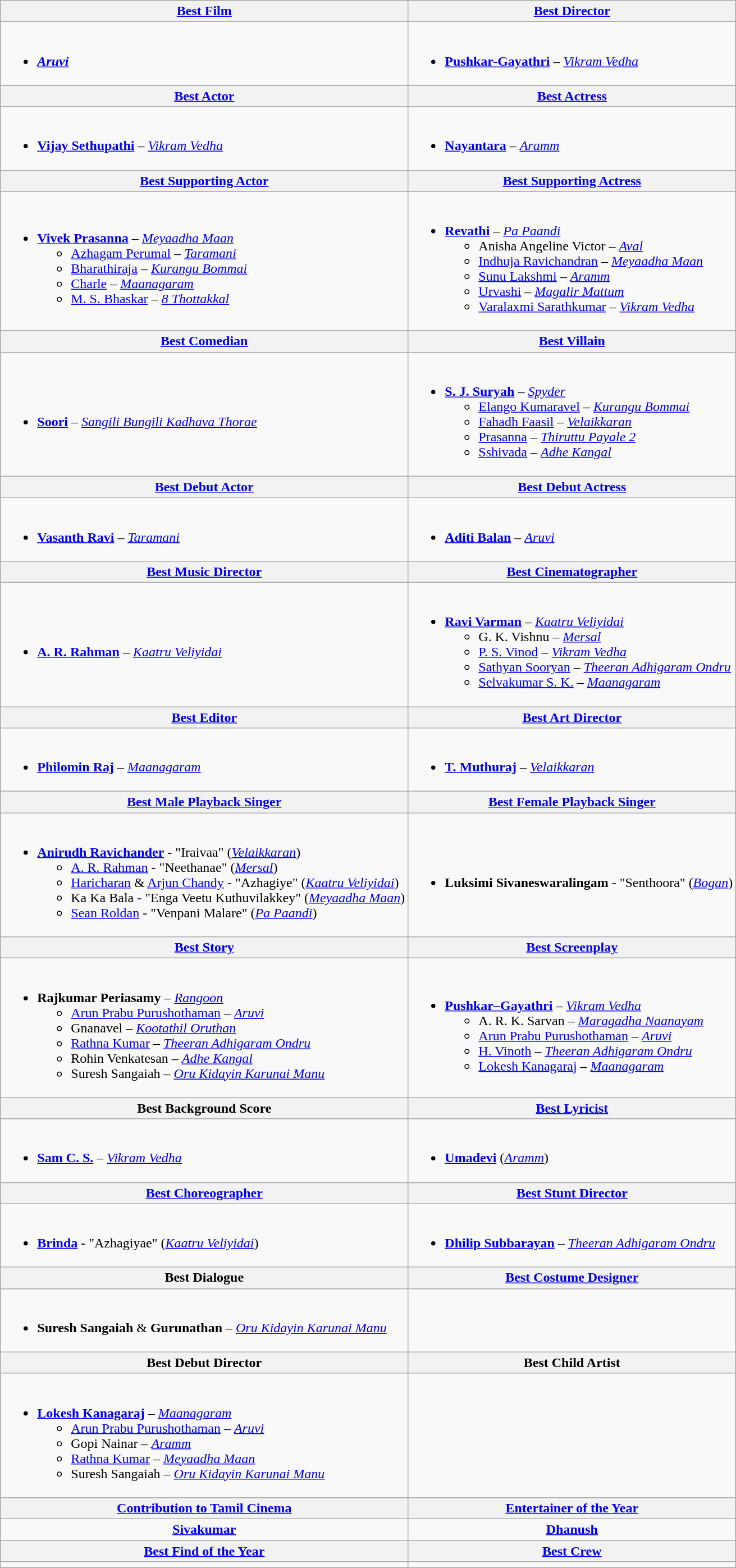<table class="wikitable" |>
<tr>
<th align="center"><a href='#'>Best Film</a></th>
<th align="center"><a href='#'>Best Director</a></th>
</tr>
<tr>
<td><br><ul><li><strong><em><a href='#'>Aruvi</a></em></strong></li></ul></td>
<td><br><ul><li><strong><a href='#'>Pushkar-Gayathri</a></strong> – <em><a href='#'>Vikram Vedha</a></em></li></ul></td>
</tr>
<tr>
<th align="center"><a href='#'>Best Actor</a></th>
<th align="center"><a href='#'>Best Actress</a></th>
</tr>
<tr>
<td><br><ul><li><strong><a href='#'>Vijay Sethupathi</a></strong> – <em><a href='#'>Vikram Vedha</a></em></li></ul></td>
<td><br><ul><li><strong><a href='#'>Nayantara</a></strong> – <em><a href='#'>Aramm</a></em></li></ul></td>
</tr>
<tr>
<th align="center"><a href='#'>Best Supporting Actor</a></th>
<th align="center"><a href='#'>Best Supporting Actress</a></th>
</tr>
<tr>
<td><br><ul><li><strong><a href='#'>Vivek Prasanna</a></strong> – <em><a href='#'>Meyaadha Maan</a></em><ul><li><a href='#'>Azhagam Perumal</a> – <em><a href='#'>Taramani</a></em></li><li><a href='#'>Bharathiraja</a> – <em><a href='#'>Kurangu Bommai</a></em></li><li><a href='#'>Charle</a> – <em><a href='#'>Maanagaram</a></em></li><li><a href='#'>M. S. Bhaskar</a> – <em><a href='#'>8 Thottakkal</a></em></li></ul></li></ul></td>
<td><br><ul><li><strong><a href='#'>Revathi</a></strong> – <em><a href='#'>Pa Paandi</a></em><ul><li>Anisha Angeline Victor – <em><a href='#'>Aval</a></em></li><li><a href='#'>Indhuja Ravichandran</a> – <em><a href='#'>Meyaadha Maan</a></em></li><li><a href='#'>Sunu Lakshmi</a> – <em><a href='#'>Aramm</a></em></li><li><a href='#'>Urvashi</a> – <em><a href='#'>Magalir Mattum</a></em></li><li><a href='#'>Varalaxmi Sarathkumar</a> – <em><a href='#'>Vikram Vedha</a></em></li></ul></li></ul></td>
</tr>
<tr>
<th align="center"><a href='#'>Best Comedian</a></th>
<th align="center"><a href='#'>Best Villain</a></th>
</tr>
<tr>
<td><br><ul><li><strong><a href='#'>Soori</a></strong> – <em><a href='#'>Sangili Bungili Kadhava Thorae</a></em></li></ul></td>
<td><br><ul><li><strong><a href='#'>S. J. Suryah</a></strong> – <em><a href='#'>Spyder</a></em><ul><li><a href='#'>Elango Kumaravel</a> – <em><a href='#'>Kurangu Bommai</a></em></li><li><a href='#'>Fahadh Faasil</a> – <em><a href='#'>Velaikkaran</a></em></li><li><a href='#'>Prasanna</a> – <em><a href='#'>Thiruttu Payale 2</a></em></li><li><a href='#'>Sshivada</a> – <em><a href='#'>Adhe Kangal</a></em></li></ul></li></ul></td>
</tr>
<tr>
<th align="center"><a href='#'>Best Debut Actor</a></th>
<th align="center"><a href='#'>Best Debut Actress</a></th>
</tr>
<tr>
<td><br><ul><li><strong><a href='#'>Vasanth Ravi</a></strong> – <em><a href='#'>Taramani</a></em></li></ul></td>
<td><br><ul><li><strong><a href='#'>Aditi Balan</a></strong> – <em><a href='#'>Aruvi</a></em></li></ul></td>
</tr>
<tr>
<th align="center"><a href='#'>Best Music Director</a></th>
<th align="center"><a href='#'>Best Cinematographer</a></th>
</tr>
<tr>
<td><br><ul><li><strong><a href='#'>A. R. Rahman</a></strong> – <em><a href='#'>Kaatru Veliyidai</a></em></li></ul></td>
<td><br><ul><li><strong><a href='#'>Ravi Varman</a></strong> – <em><a href='#'>Kaatru Veliyidai</a></em><ul><li>G. K. Vishnu – <em><a href='#'>Mersal</a></em></li><li><a href='#'>P. S. Vinod</a> – <em><a href='#'>Vikram Vedha</a></em></li><li><a href='#'>Sathyan Sooryan</a> – <em><a href='#'>Theeran Adhigaram Ondru</a></em></li><li><a href='#'>Selvakumar S. K.</a> – <em><a href='#'>Maanagaram</a></em></li></ul></li></ul></td>
</tr>
<tr>
<th align="center"><a href='#'>Best Editor</a></th>
<th align="center"><a href='#'>Best Art Director</a></th>
</tr>
<tr>
<td><br><ul><li><strong><a href='#'>Philomin Raj</a></strong> – <em><a href='#'>Maanagaram</a></em></li></ul></td>
<td><br><ul><li><strong><a href='#'>T. Muthuraj</a></strong> – <em><a href='#'>Velaikkaran</a></em></li></ul></td>
</tr>
<tr>
<th align="center"><a href='#'>Best Male Playback Singer</a></th>
<th align="center"><a href='#'>Best Female Playback Singer</a></th>
</tr>
<tr>
<td><br><ul><li><strong><a href='#'>Anirudh Ravichander</a></strong> - "Iraivaa" (<em><a href='#'>Velaikkaran</a></em>)<ul><li><a href='#'>A. R. Rahman</a> - "Neethanae" (<em><a href='#'>Mersal</a></em>)</li><li><a href='#'>Haricharan</a> & <a href='#'>Arjun Chandy</a> - "Azhagiye" (<em><a href='#'>Kaatru Veliyidai</a></em>)</li><li>Ka Ka Bala - "Enga Veetu Kuthuvilakkey" (<em><a href='#'>Meyaadha Maan</a></em>)</li><li><a href='#'>Sean Roldan</a> - "Venpani Malare" (<em><a href='#'>Pa Paandi</a></em>)</li></ul></li></ul></td>
<td><br><ul><li><strong>Luksimi Sivaneswaralingam</strong> - "Senthoora" (<em><a href='#'>Bogan</a></em>)</li></ul></td>
</tr>
<tr>
<th align="center"><a href='#'>Best Story</a></th>
<th align="center"><a href='#'>Best Screenplay</a></th>
</tr>
<tr>
<td><br><ul><li><strong>Rajkumar Periasamy</strong> – <em><a href='#'>Rangoon</a></em><ul><li><a href='#'>Arun Prabu Purushothaman</a> – <em><a href='#'>Aruvi</a></em></li><li>Gnanavel – <em><a href='#'>Kootathil Oruthan</a></em></li><li><a href='#'>Rathna Kumar</a> – <em><a href='#'>Theeran Adhigaram Ondru</a></em></li><li>Rohin Venkatesan – <em><a href='#'>Adhe Kangal</a></em></li><li>Suresh Sangaiah – <em><a href='#'>Oru Kidayin Karunai Manu</a></em></li></ul></li></ul></td>
<td><br><ul><li><strong><a href='#'>Pushkar–Gayathri</a></strong> – <em><a href='#'>Vikram Vedha</a></em><ul><li>A. R. K. Sarvan – <em><a href='#'>Maragadha Naanayam</a></em></li><li><a href='#'>Arun Prabu Purushothaman</a> – <em><a href='#'>Aruvi</a></em></li><li><a href='#'>H. Vinoth</a> – <em><a href='#'>Theeran Adhigaram Ondru</a></em></li><li><a href='#'>Lokesh Kanagaraj</a> – <em><a href='#'>Maanagaram</a></em></li></ul></li></ul></td>
</tr>
<tr>
<th align="center">Best Background Score</th>
<th align="center"><a href='#'>Best Lyricist</a></th>
</tr>
<tr>
<td><br><ul><li><strong><a href='#'>Sam C. S.</a></strong> – <em><a href='#'>Vikram Vedha</a></em></li></ul></td>
<td><br><ul><li><strong><a href='#'>Umadevi</a></strong> (<em><a href='#'>Aramm</a></em>)</li></ul></td>
</tr>
<tr>
<th align="center"><a href='#'>Best Choreographer</a></th>
<th align="center"><a href='#'>Best Stunt Director</a></th>
</tr>
<tr>
<td><br><ul><li><strong><a href='#'>Brinda</a></strong> - "Azhagiyae" (<em><a href='#'>Kaatru Veliyidai</a></em>)</li></ul></td>
<td><br><ul><li><strong><a href='#'>Dhilip Subbarayan</a></strong> – <em><a href='#'>Theeran Adhigaram Ondru</a></em></li></ul></td>
</tr>
<tr>
<th align="center">Best Dialogue</th>
<th align="center"><a href='#'>Best Costume Designer</a></th>
</tr>
<tr>
<td><br><ul><li><strong>Suresh Sangaiah</strong> & <strong>Gurunathan</strong> – <em><a href='#'>Oru Kidayin Karunai Manu</a></em></li></ul></td>
<td></td>
</tr>
<tr>
<th align="center">Best Debut Director</th>
<th align="center">Best Child Artist</th>
</tr>
<tr>
<td><br><ul><li><strong><a href='#'>Lokesh Kanagaraj</a></strong> – <em><a href='#'>Maanagaram</a></em><ul><li><a href='#'>Arun Prabu Purushothaman</a> – <em><a href='#'>Aruvi</a></em></li><li>Gopi Nainar – <em><a href='#'>Aramm</a></em></li><li><a href='#'>Rathna Kumar</a> – <em><a href='#'>Meyaadha Maan</a></em></li><li>Suresh Sangaiah – <em><a href='#'>Oru Kidayin Karunai Manu</a></em></li></ul></li></ul></td>
<td></td>
</tr>
<tr>
<th align="center"><a href='#'>Contribution to Tamil Cinema</a></th>
<th align="center"><a href='#'>Entertainer of the Year</a></th>
</tr>
<tr>
<td align="center"><strong><a href='#'>Sivakumar</a></strong></td>
<td align="center"><strong><a href='#'>Dhanush</a></strong></td>
</tr>
<tr>
<th align="center"><a href='#'>Best Find of the Year</a></th>
<th align="center"><a href='#'>Best Crew</a></th>
</tr>
<tr>
<td></td>
<td></td>
</tr>
</table>
